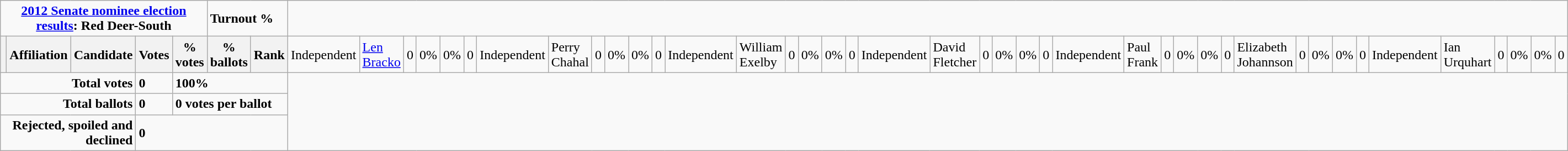<table class="wikitable">
<tr>
<td colspan=5 align=center><strong><a href='#'>2012 Senate nominee election results</a>: Red Deer-South</strong></td>
<td colspan=2><strong>Turnout %</strong></td>
</tr>
<tr>
<th style="width: 10px;"></th>
<th>Affiliation</th>
<th>Candidate</th>
<th>Votes</th>
<th>% votes</th>
<th>% ballots</th>
<th>Rank<br>
</th>
<td>Independent</td>
<td><a href='#'>Len Bracko</a></td>
<td>0</td>
<td>0%</td>
<td>0%</td>
<td>0<br></td>
<td>Independent</td>
<td>Perry Chahal</td>
<td>0</td>
<td>0%</td>
<td>0%</td>
<td>0<br></td>
<td>Independent</td>
<td>William Exelby</td>
<td>0</td>
<td>0%</td>
<td>0%</td>
<td>0<br></td>
<td>Independent</td>
<td>David Fletcher</td>
<td>0</td>
<td>0%</td>
<td>0%</td>
<td>0<br></td>
<td>Independent</td>
<td>Paul Frank</td>
<td>0</td>
<td>0%</td>
<td>0%</td>
<td>0<br>

</td>
<td>Elizabeth Johannson</td>
<td>0</td>
<td>0%</td>
<td>0%</td>
<td>0<br>


</td>
<td>Independent</td>
<td>Ian Urquhart</td>
<td>0</td>
<td>0%</td>
<td>0%</td>
<td>0</td>
</tr>
<tr>
<td colspan=3 align="right"><strong>Total votes</strong></td>
<td><strong>0</strong></td>
<td colspan=3><strong>100%</strong></td>
</tr>
<tr>
<td colspan=3 align="right"><strong>Total ballots</strong></td>
<td><strong>0</strong></td>
<td colspan=3><strong>0 votes per ballot</strong></td>
</tr>
<tr>
<td colspan=3 align="right"><strong>Rejected, spoiled and declined</strong></td>
<td colspan=4><strong>0</strong></td>
</tr>
</table>
